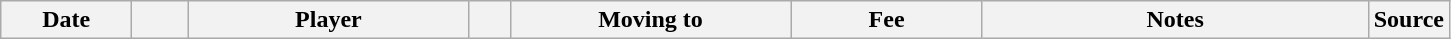<table class="wikitable sortable">
<tr>
<th style="width:80px;">Date</th>
<th style="width:30px;"></th>
<th style="width:180px;">Player</th>
<th style="width:20px;"></th>
<th style="width:180px;">Moving to</th>
<th style="width:120px;" class="unsortable">Fee</th>
<th style="width:250px;" class="unsortable">Notes</th>
<th style="width:20px;">Source</th>
</tr>
</table>
